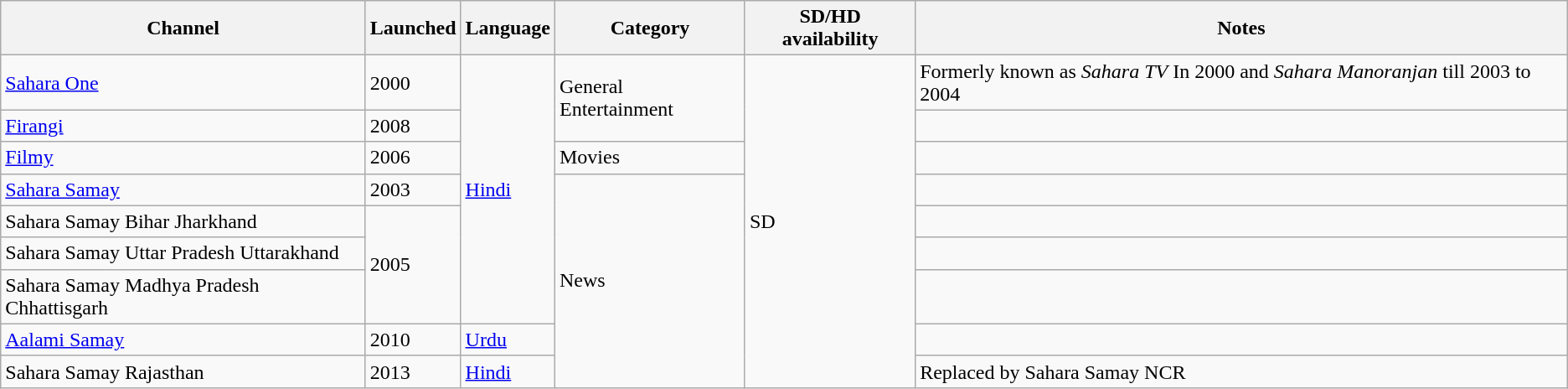<table class="wikitable sortable">
<tr>
<th>Channel</th>
<th>Launched</th>
<th>Language</th>
<th>Category</th>
<th>SD/HD availability</th>
<th>Notes</th>
</tr>
<tr>
<td><a href='#'>Sahara One</a></td>
<td>2000</td>
<td rowspan="7"><a href='#'>Hindi</a></td>
<td rowspan="2">General Entertainment</td>
<td rowspan="9">SD</td>
<td>Formerly known as <em>Sahara TV</em> In 2000 and <em>Sahara Manoranjan</em> till 2003 to 2004</td>
</tr>
<tr>
<td><a href='#'>Firangi</a></td>
<td>2008</td>
<td></td>
</tr>
<tr>
<td><a href='#'>Filmy</a></td>
<td>2006</td>
<td>Movies</td>
<td></td>
</tr>
<tr>
<td><a href='#'>Sahara Samay</a></td>
<td>2003</td>
<td rowspan="6">News</td>
<td></td>
</tr>
<tr>
<td>Sahara Samay Bihar Jharkhand</td>
<td rowspan="3">2005</td>
<td></td>
</tr>
<tr>
<td>Sahara Samay Uttar Pradesh Uttarakhand</td>
<td></td>
</tr>
<tr>
<td>Sahara Samay Madhya Pradesh Chhattisgarh</td>
<td></td>
</tr>
<tr>
<td><a href='#'>Aalami Samay</a></td>
<td>2010</td>
<td><a href='#'>Urdu</a></td>
<td></td>
</tr>
<tr>
<td>Sahara Samay Rajasthan</td>
<td>2013</td>
<td><a href='#'>Hindi</a></td>
<td>Replaced by Sahara Samay NCR</td>
</tr>
</table>
